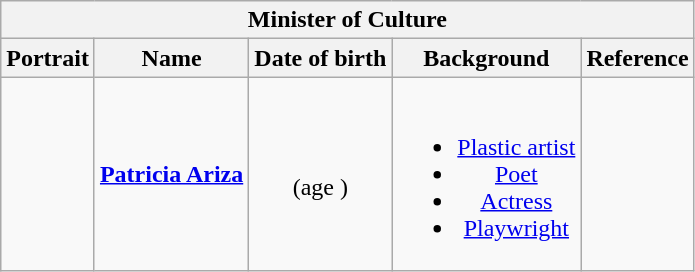<table class="wikitable collapsible" style="text-align:center;">
<tr>
<th colspan="5">Minister of Culture</th>
</tr>
<tr>
<th>Portrait</th>
<th>Name</th>
<th>Date of birth</th>
<th>Background</th>
<th>Reference</th>
</tr>
<tr>
<td></td>
<td><strong><a href='#'>Patricia Ariza</a></strong></td>
<td><br>(age )</td>
<td><br><ul><li><a href='#'>Plastic artist</a></li><li><a href='#'>Poet</a></li><li><a href='#'>Actress</a></li><li><a href='#'>Playwright</a></li></ul></td>
<td></td>
</tr>
</table>
